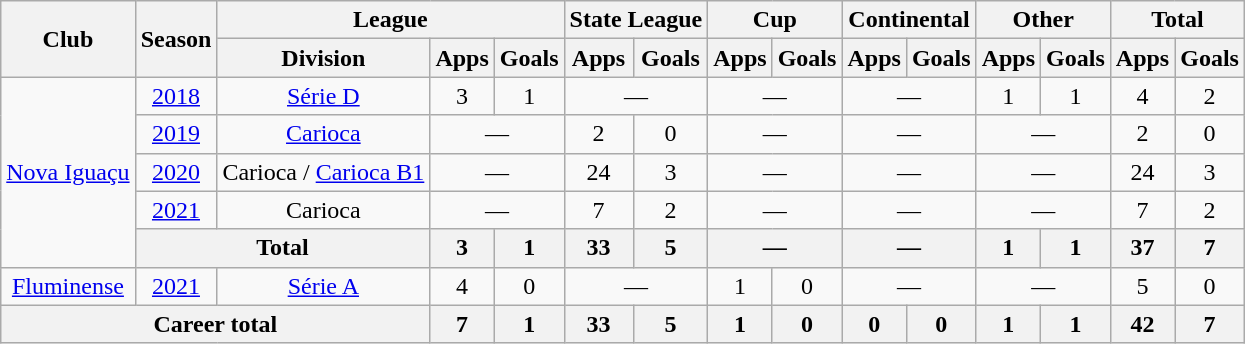<table class="wikitable" style="text-align: center;">
<tr>
<th rowspan="2">Club</th>
<th rowspan="2">Season</th>
<th colspan="3">League</th>
<th colspan="2">State League</th>
<th colspan="2">Cup</th>
<th colspan="2">Continental</th>
<th colspan="2">Other</th>
<th colspan="2">Total</th>
</tr>
<tr>
<th>Division</th>
<th>Apps</th>
<th>Goals</th>
<th>Apps</th>
<th>Goals</th>
<th>Apps</th>
<th>Goals</th>
<th>Apps</th>
<th>Goals</th>
<th>Apps</th>
<th>Goals</th>
<th>Apps</th>
<th>Goals</th>
</tr>
<tr>
<td rowspan="5" valign="center"><a href='#'>Nova Iguaçu</a></td>
<td><a href='#'>2018</a></td>
<td><a href='#'>Série D</a></td>
<td>3</td>
<td>1</td>
<td colspan="2">—</td>
<td colspan="2">—</td>
<td colspan="2">—</td>
<td>1</td>
<td>1</td>
<td>4</td>
<td>2</td>
</tr>
<tr>
<td><a href='#'>2019</a></td>
<td><a href='#'>Carioca</a></td>
<td colspan="2">—</td>
<td>2</td>
<td>0</td>
<td colspan="2">—</td>
<td colspan="2">—</td>
<td colspan="2">—</td>
<td>2</td>
<td>0</td>
</tr>
<tr>
<td><a href='#'>2020</a></td>
<td>Carioca / <a href='#'>Carioca B1</a></td>
<td colspan="2">—</td>
<td>24</td>
<td>3</td>
<td colspan="2">—</td>
<td colspan="2">—</td>
<td colspan="2">—</td>
<td>24</td>
<td>3</td>
</tr>
<tr>
<td><a href='#'>2021</a></td>
<td>Carioca</td>
<td colspan="2">—</td>
<td>7</td>
<td>2</td>
<td colspan="2">—</td>
<td colspan="2">—</td>
<td colspan="2">—</td>
<td>7</td>
<td>2</td>
</tr>
<tr>
<th colspan="2">Total</th>
<th>3</th>
<th>1</th>
<th>33</th>
<th>5</th>
<th colspan="2">—</th>
<th colspan="2">—</th>
<th>1</th>
<th>1</th>
<th>37</th>
<th>7</th>
</tr>
<tr>
<td valign="center"><a href='#'>Fluminense</a></td>
<td><a href='#'>2021</a></td>
<td><a href='#'>Série A</a></td>
<td>4</td>
<td>0</td>
<td colspan="2">—</td>
<td>1</td>
<td>0</td>
<td colspan="2">—</td>
<td colspan="2">—</td>
<td>5</td>
<td>0</td>
</tr>
<tr>
<th colspan="3"><strong>Career total</strong></th>
<th>7</th>
<th>1</th>
<th>33</th>
<th>5</th>
<th>1</th>
<th>0</th>
<th>0</th>
<th>0</th>
<th>1</th>
<th>1</th>
<th>42</th>
<th>7</th>
</tr>
</table>
